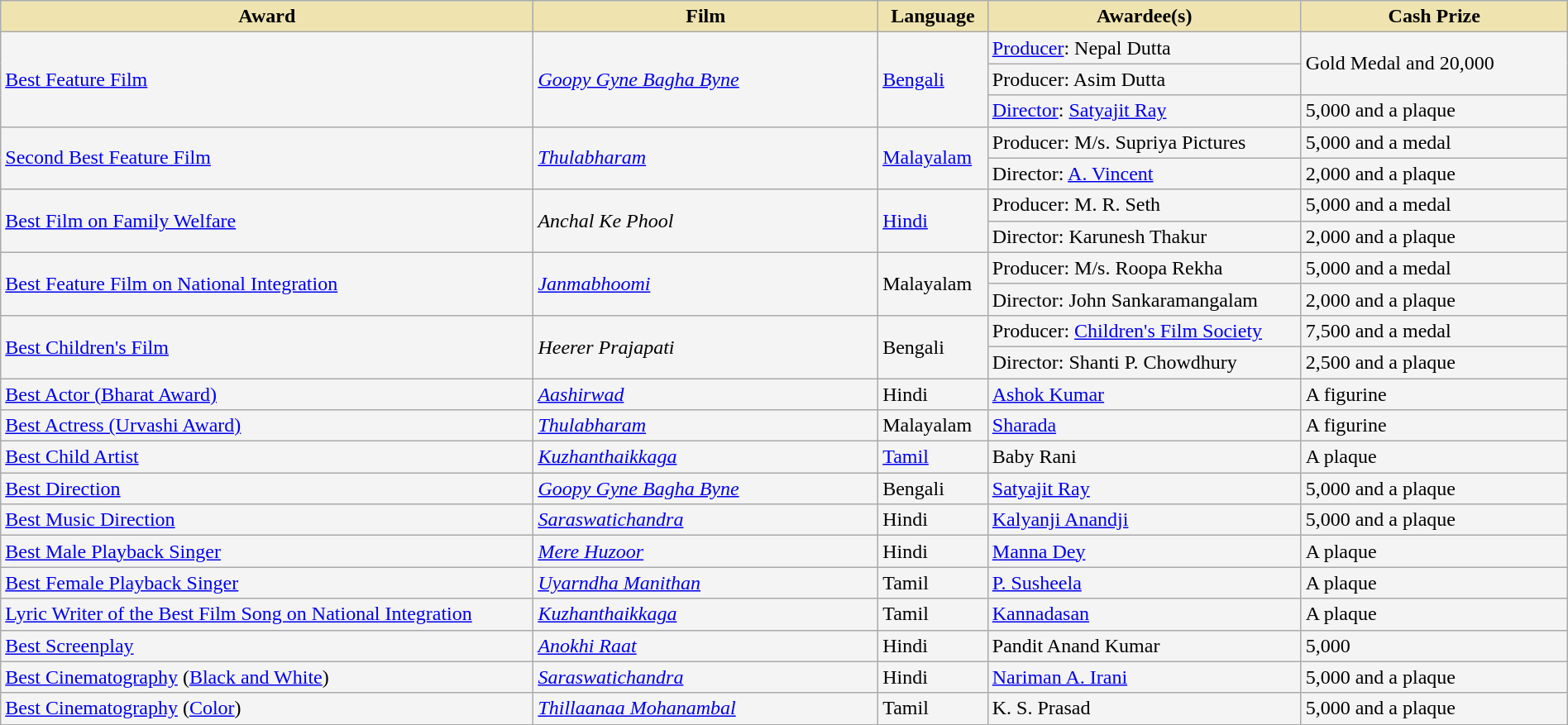<table class="wikitable sortable" style="width:100%;">
<tr>
<th style="background-color:#EFE4B0;width:34%;">Award</th>
<th style="background-color:#EFE4B0;width:22%;">Film</th>
<th style="background-color:#EFE4B0;width:7%;">Language</th>
<th style="background-color:#EFE4B0;width:20%;">Awardee(s)</th>
<th style="background-color:#EFE4B0;width:17%;">Cash Prize</th>
</tr>
<tr style="background-color:#F4F4F4">
<td rowspan="3"><a href='#'>Best Feature Film</a></td>
<td rowspan="3"><em><a href='#'>Goopy Gyne Bagha Byne</a></em></td>
<td rowspan="3"><a href='#'>Bengali</a></td>
<td><a href='#'>Producer</a>: Nepal Dutta</td>
<td rowspan="2">Gold Medal and 20,000</td>
</tr>
<tr style="background-color:#F4F4F4">
<td>Producer: Asim Dutta</td>
</tr>
<tr style="background-color:#F4F4F4">
<td><a href='#'>Director</a>: <a href='#'>Satyajit Ray</a></td>
<td>5,000 and a plaque</td>
</tr>
<tr style="background-color:#F4F4F4">
<td rowspan="2"><a href='#'>Second Best Feature Film</a></td>
<td rowspan="2"><em><a href='#'>Thulabharam</a></em></td>
<td rowspan="2"><a href='#'>Malayalam</a></td>
<td>Producer: M/s. Supriya Pictures</td>
<td>5,000 and a medal</td>
</tr>
<tr style="background-color:#F4F4F4">
<td>Director: <a href='#'>A. Vincent</a></td>
<td>2,000 and a plaque</td>
</tr>
<tr style="background-color:#F4F4F4">
<td rowspan="2"><a href='#'>Best Film on Family Welfare</a></td>
<td rowspan="2"><em>Anchal Ke Phool</em></td>
<td rowspan="2"><a href='#'>Hindi</a></td>
<td>Producer: M. R. Seth</td>
<td>5,000 and a medal</td>
</tr>
<tr style="background-color:#F4F4F4">
<td>Director: Karunesh Thakur</td>
<td>2,000 and a plaque</td>
</tr>
<tr style="background-color:#F4F4F4">
<td rowspan="2"><a href='#'>Best Feature Film on National Integration</a></td>
<td rowspan="2"><em><a href='#'>Janmabhoomi</a></em></td>
<td rowspan="2">Malayalam</td>
<td>Producer: M/s. Roopa Rekha</td>
<td>5,000 and a medal</td>
</tr>
<tr style="background-color:#F4F4F4">
<td>Director: John Sankaramangalam</td>
<td>2,000 and a plaque</td>
</tr>
<tr style="background-color:#F4F4F4">
<td rowspan="2"><a href='#'>Best Children's Film</a></td>
<td rowspan="2"><em>Heerer Prajapati</em></td>
<td rowspan="2">Bengali</td>
<td>Producer: <a href='#'>Children's Film Society</a></td>
<td>7,500 and a medal</td>
</tr>
<tr style="background-color:#F4F4F4">
<td>Director: Shanti P. Chowdhury</td>
<td>2,500 and a plaque</td>
</tr>
<tr style="background-color:#F4F4F4">
<td><a href='#'>Best Actor (Bharat Award)</a></td>
<td><em><a href='#'>Aashirwad</a></em></td>
<td>Hindi</td>
<td><a href='#'>Ashok Kumar</a></td>
<td>A figurine</td>
</tr>
<tr style="background-color:#F4F4F4">
<td><a href='#'>Best Actress (Urvashi Award)</a></td>
<td><em><a href='#'>Thulabharam</a></em></td>
<td>Malayalam</td>
<td><a href='#'>Sharada</a></td>
<td>A figurine</td>
</tr>
<tr style="background-color:#F4F4F4">
<td><a href='#'>Best Child Artist</a></td>
<td><em><a href='#'>Kuzhanthaikkaga</a></em></td>
<td><a href='#'>Tamil</a></td>
<td>Baby Rani</td>
<td>A plaque</td>
</tr>
<tr style="background-color:#F4F4F4">
<td><a href='#'>Best Direction</a></td>
<td><em><a href='#'>Goopy Gyne Bagha Byne</a></em></td>
<td>Bengali</td>
<td><a href='#'>Satyajit Ray</a></td>
<td> 5,000 and a plaque</td>
</tr>
<tr style="background-color:#F4F4F4">
<td><a href='#'>Best Music Direction</a></td>
<td><em><a href='#'>Saraswatichandra</a></em></td>
<td>Hindi</td>
<td><a href='#'>Kalyanji Anandji</a></td>
<td> 5,000 and a plaque</td>
</tr>
<tr style="background-color:#F4F4F4">
<td><a href='#'>Best Male Playback Singer</a></td>
<td><em><a href='#'>Mere Huzoor</a></em><br></td>
<td>Hindi</td>
<td><a href='#'>Manna Dey</a></td>
<td>A plaque</td>
</tr>
<tr style="background-color:#F4F4F4">
<td><a href='#'>Best Female Playback Singer</a></td>
<td><em><a href='#'>Uyarndha Manithan</a></em></td>
<td>Tamil</td>
<td><a href='#'>P. Susheela</a></td>
<td>A plaque</td>
</tr>
<tr style="background-color:#F4F4F4">
<td><a href='#'>Lyric Writer of the Best Film Song on National Integration</a></td>
<td><em><a href='#'>Kuzhanthaikkaga</a></em><br></td>
<td>Tamil</td>
<td><a href='#'>Kannadasan</a></td>
<td>A plaque</td>
</tr>
<tr style="background-color:#F4F4F4">
<td><a href='#'>Best Screenplay</a></td>
<td><em><a href='#'>Anokhi Raat</a></em></td>
<td>Hindi</td>
<td>Pandit Anand Kumar</td>
<td>5,000</td>
</tr>
<tr style="background-color:#F4F4F4">
<td><a href='#'>Best Cinematography</a> (<a href='#'>Black and White</a>)</td>
<td><em><a href='#'>Saraswatichandra</a></em></td>
<td>Hindi</td>
<td><a href='#'>Nariman A. Irani</a></td>
<td>5,000 and a plaque</td>
</tr>
<tr style="background-color:#F4F4F4">
<td><a href='#'>Best Cinematography</a> (<a href='#'>Color</a>)</td>
<td><em><a href='#'>Thillaanaa Mohanambal</a></em></td>
<td>Tamil</td>
<td>K. S. Prasad</td>
<td>5,000 and a plaque</td>
</tr>
</table>
